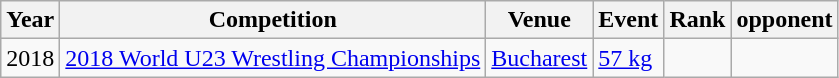<table Class="wikitable sortable">
<tr>
<th>Year</th>
<th>Competition</th>
<th>Venue</th>
<th>Event</th>
<th>Rank</th>
<th>opponent</th>
</tr>
<tr>
<td>2018</td>
<td><a href='#'>2018 World U23 Wrestling Championships</a></td>
<td><a href='#'>Bucharest</a></td>
<td><a href='#'>57 kg</a></td>
<td></td>
<td></td>
</tr>
</table>
